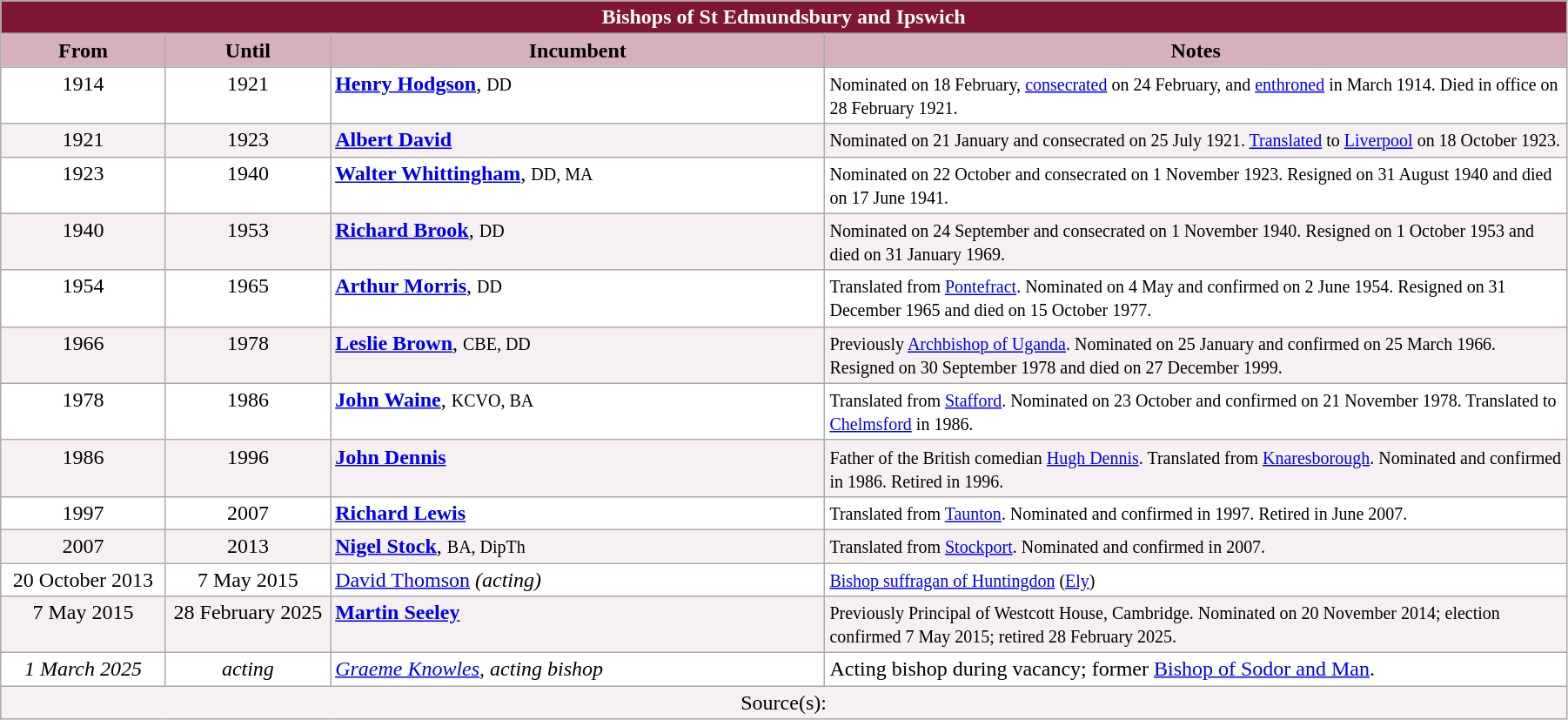<table class="wikitable" style="width:95%;" border="1" cellpadding="2">
<tr>
<th colspan="4" style="background-color: #7F1734; color: white;">Bishops of St Edmundsbury and Ipswich</th>
</tr>
<tr valign=center>
<th style="background-color:#D4B1BB" width="10%">From</th>
<th style="background-color:#D4B1BB" width="10%">Until</th>
<th style="background-color:#D4B1BB" width="30%">Incumbent</th>
<th style="background-color:#D4B1BB" width="45%">Notes</th>
</tr>
<tr valign="top" style="background-color: white;">
<td align="center">1914</td>
<td align="center">1921</td>
<td><strong><a href='#'>Henry Hodgson</a></strong>, <small>DD</small></td>
<td><small>Nominated on 18 February, <a href='#'>consecrated</a> on 24 February, and <a href='#'>enthroned</a> in March 1914. Died in office on 28 February 1921.</small></td>
</tr>
<tr valign="top" style="background-color: #F7F0F2;">
<td align="center">1921</td>
<td align="center">1923</td>
<td><strong><a href='#'>Albert David</a></strong></td>
<td><small>Nominated on 21 January and consecrated on 25 July 1921. <a href='#'>Translated</a> to <a href='#'>Liverpool</a> on 18 October 1923.</small></td>
</tr>
<tr valign="top" style="background-color: white;">
<td align="center">1923</td>
<td align="center">1940</td>
<td><strong><a href='#'>Walter Whittingham</a></strong>, <small>DD, MA</small></td>
<td><small>Nominated on 22 October and consecrated on 1 November 1923. Resigned on 31 August 1940 and died on 17 June 1941.</small></td>
</tr>
<tr valign="top" style="background-color: #F7F0F2;">
<td align="center">1940</td>
<td align="center">1953</td>
<td><strong><a href='#'>Richard Brook</a></strong>, <small>DD</small></td>
<td><small>Nominated on 24 September and consecrated on 1 November 1940. Resigned on 1 October 1953 and died on 31 January 1969.</small></td>
</tr>
<tr valign="top" style="background-color: white;">
<td align="center">1954</td>
<td align="center">1965</td>
<td><strong><a href='#'>Arthur Morris</a></strong>, <small>DD</small></td>
<td><small>Translated from <a href='#'>Pontefract</a>. Nominated on 4 May and confirmed on 2 June 1954. Resigned on 31 December 1965 and died on 15 October 1977.</small></td>
</tr>
<tr valign="top" style="background-color: #F7F0F2;">
<td align="center">1966</td>
<td align="center">1978</td>
<td><strong><a href='#'>Leslie Brown</a></strong>, <small>CBE, DD</small></td>
<td><small>Previously <a href='#'>Archbishop of Uganda</a>. Nominated on 25 January and confirmed on 25 March 1966. Resigned on 30 September 1978 and died on 27 December 1999.</small></td>
</tr>
<tr valign="top" style="background-color: white;">
<td align="center">1978</td>
<td align="center">1986</td>
<td><strong><a href='#'>John Waine</a></strong>, <small>KCVO, BA</small></td>
<td><small>Translated from <a href='#'>Stafford</a>. Nominated on 23 October and confirmed on 21 November 1978. Translated to <a href='#'>Chelmsford</a> in 1986. </small></td>
</tr>
<tr valign="top" style="background-color: #F7F0F2;">
<td align="center">1986</td>
<td align="center">1996</td>
<td><strong><a href='#'>John Dennis</a></strong></td>
<td><small>Father of the British comedian <a href='#'>Hugh Dennis</a>. Translated from <a href='#'>Knaresborough</a>. Nominated and confirmed in 1986. Retired in 1996.</small></td>
</tr>
<tr valign="top" style="background-color: white;">
<td align="center">1997</td>
<td align="center">2007</td>
<td><strong><a href='#'>Richard Lewis</a></strong></td>
<td><small>Translated from <a href='#'>Taunton</a>. Nominated and confirmed in 1997. Retired in June 2007.</small></td>
</tr>
<tr valign="top" style="background-color: #F7F0F2;">
<td align="center">2007</td>
<td align="center">2013</td>
<td> <strong><a href='#'>Nigel Stock</a></strong>, <small>BA, DipTh</small></td>
<td><small>Translated from <a href='#'>Stockport</a>. Nominated and confirmed in 2007.</small></td>
</tr>
<tr valign="top" style="background-color: white;">
<td align="center">20 October 2013</td>
<td align="center">7 May 2015</td>
<td><a href='#'>David Thomson</a> <em>(acting)</em></td>
<td><small><a href='#'>Bishop suffragan of Huntingdon</a> (<a href='#'>Ely</a>)</small></td>
</tr>
<tr valign="top" style="background-color: #F7F0F2;">
<td align="center">7 May 2015</td>
<td align="center">28 February 2025</td>
<td><strong><a href='#'>Martin Seeley</a></strong></td>
<td><small>Previously Principal of Westcott House, Cambridge. Nominated on 20 November 2014; election confirmed 7 May 2015; retired 28 February 2025.</small></td>
</tr>
<tr valign="top" style="background-color: white;">
<td align="center"><em>1 March 2025</em></td>
<td align="center"><em>acting</em></td>
<td><em><a href='#'>Graeme Knowles</a>, acting bishop</em></td>
<td>Acting bishop during vacancy; former <a href='#'>Bishop of Sodor and Man</a>.</td>
</tr>
<tr valign="top" style="background-color: #F7F0F2;">
<td align=center colspan="4">Source(s):</td>
</tr>
</table>
